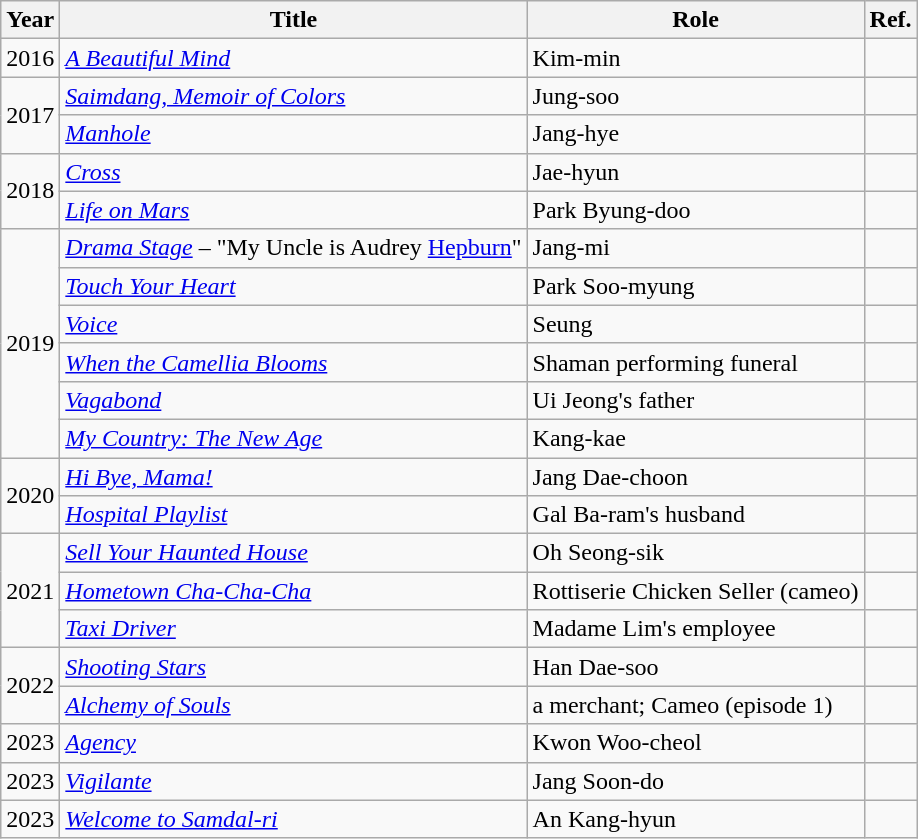<table class="wikitable">
<tr>
<th>Year</th>
<th>Title</th>
<th>Role</th>
<th>Ref.</th>
</tr>
<tr>
<td>2016</td>
<td><em><a href='#'>A Beautiful Mind</a></em></td>
<td>Kim-min</td>
<td></td>
</tr>
<tr>
<td rowspan="2">2017</td>
<td><em><a href='#'>Saimdang, Memoir of Colors</a></em></td>
<td>Jung-soo</td>
<td></td>
</tr>
<tr>
<td><em><a href='#'>Manhole</a></em></td>
<td>Jang-hye</td>
<td></td>
</tr>
<tr>
<td rowspan="2">2018</td>
<td><em><a href='#'>Cross</a></em></td>
<td>Jae-hyun</td>
<td></td>
</tr>
<tr>
<td><em><a href='#'>Life on Mars</a></em></td>
<td>Park Byung-doo</td>
<td></td>
</tr>
<tr>
<td rowspan="6">2019</td>
<td><em><a href='#'>Drama Stage</a></em> – "My Uncle is Audrey <a href='#'>Hepburn</a>"</td>
<td>Jang-mi</td>
<td></td>
</tr>
<tr>
<td><em><a href='#'>Touch Your Heart</a></em></td>
<td>Park Soo-myung</td>
<td></td>
</tr>
<tr>
<td><em><a href='#'>Voice</a></em></td>
<td>Seung</td>
<td></td>
</tr>
<tr>
<td><em><a href='#'>When the Camellia Blooms</a></em></td>
<td>Shaman performing funeral</td>
<td></td>
</tr>
<tr>
<td><em><a href='#'>Vagabond</a></em></td>
<td>Ui Jeong's father</td>
<td></td>
</tr>
<tr>
<td><em><a href='#'>My Country: The New Age</a></em></td>
<td>Kang-kae</td>
<td></td>
</tr>
<tr>
<td rowspan="2">2020</td>
<td><em><a href='#'>Hi Bye, Mama!</a></em></td>
<td>Jang Dae-choon</td>
<td></td>
</tr>
<tr>
<td><em><a href='#'>Hospital Playlist</a></em></td>
<td>Gal Ba-ram's husband</td>
<td></td>
</tr>
<tr>
<td rowspan="3">2021</td>
<td><em><a href='#'>Sell Your Haunted House</a></em></td>
<td>Oh Seong-sik</td>
<td></td>
</tr>
<tr>
<td><em><a href='#'>Hometown Cha-Cha-Cha</a></em></td>
<td>Rottiserie Chicken Seller (cameo)</td>
<td></td>
</tr>
<tr>
<td><em><a href='#'>Taxi Driver</a></em></td>
<td>Madame Lim's employee</td>
<td></td>
</tr>
<tr>
<td rowspan=2>2022</td>
<td><em><a href='#'>Shooting Stars</a></em></td>
<td>Han Dae-soo</td>
<td></td>
</tr>
<tr>
<td><em><a href='#'>Alchemy of Souls</a></em></td>
<td>a merchant; Cameo (episode 1)</td>
<td></td>
</tr>
<tr>
<td>2023</td>
<td><em><a href='#'>Agency</a></em></td>
<td>Kwon Woo-cheol</td>
<td></td>
</tr>
<tr>
<td>2023</td>
<td><em><a href='#'>Vigilante</a></em></td>
<td>Jang Soon-do</td>
<td></td>
</tr>
<tr>
<td>2023</td>
<td><em><a href='#'>Welcome to Samdal-ri</a></em></td>
<td>An Kang-hyun</td>
<td></td>
</tr>
</table>
